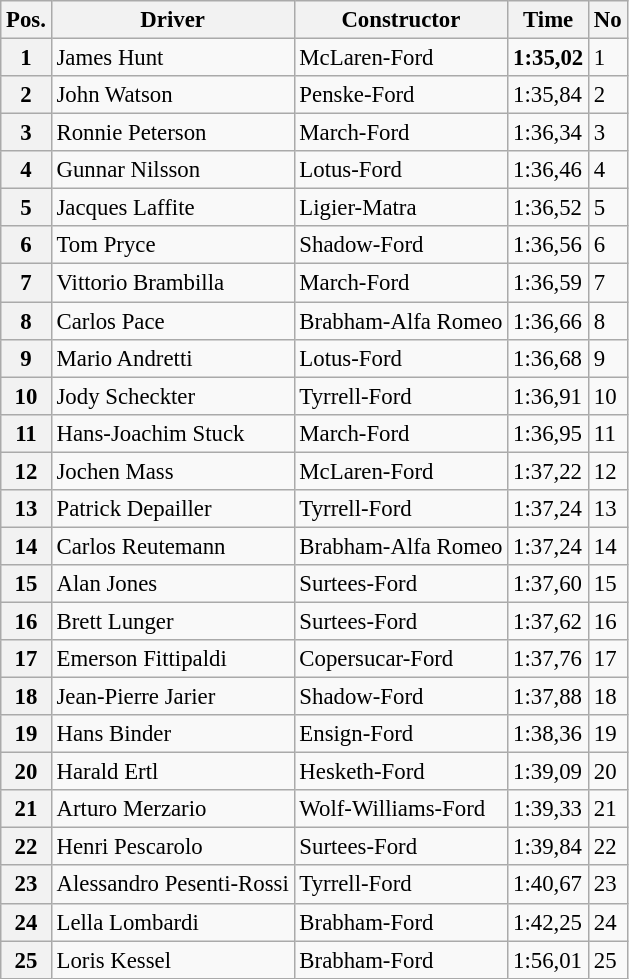<table class="wikitable sortable" style="font-size: 95%">
<tr>
<th>Pos.</th>
<th>Driver</th>
<th>Constructor</th>
<th>Time</th>
<th>No</th>
</tr>
<tr>
<th>1</th>
<td>James Hunt</td>
<td>McLaren-Ford</td>
<td><strong>1:35,02</strong></td>
<td>1</td>
</tr>
<tr>
<th>2</th>
<td>John Watson</td>
<td>Penske-Ford</td>
<td>1:35,84</td>
<td>2</td>
</tr>
<tr>
<th>3</th>
<td>Ronnie Peterson</td>
<td>March-Ford</td>
<td>1:36,34</td>
<td>3</td>
</tr>
<tr>
<th>4</th>
<td>Gunnar Nilsson</td>
<td>Lotus-Ford</td>
<td>1:36,46</td>
<td>4</td>
</tr>
<tr>
<th>5</th>
<td>Jacques Laffite</td>
<td>Ligier-Matra</td>
<td>1:36,52</td>
<td>5</td>
</tr>
<tr>
<th>6</th>
<td>Tom Pryce</td>
<td>Shadow-Ford</td>
<td>1:36,56</td>
<td>6</td>
</tr>
<tr>
<th>7</th>
<td>Vittorio Brambilla</td>
<td>March-Ford</td>
<td>1:36,59</td>
<td>7</td>
</tr>
<tr>
<th>8</th>
<td>Carlos Pace</td>
<td>Brabham-Alfa Romeo</td>
<td>1:36,66</td>
<td>8</td>
</tr>
<tr>
<th>9</th>
<td>Mario Andretti</td>
<td>Lotus-Ford</td>
<td>1:36,68</td>
<td>9</td>
</tr>
<tr>
<th>10</th>
<td>Jody Scheckter</td>
<td>Tyrrell-Ford</td>
<td>1:36,91</td>
<td>10</td>
</tr>
<tr>
<th>11</th>
<td>Hans-Joachim Stuck</td>
<td>March-Ford</td>
<td>1:36,95</td>
<td>11</td>
</tr>
<tr>
<th>12</th>
<td>Jochen Mass</td>
<td>McLaren-Ford</td>
<td>1:37,22</td>
<td>12</td>
</tr>
<tr>
<th>13</th>
<td>Patrick Depailler</td>
<td>Tyrrell-Ford</td>
<td>1:37,24</td>
<td>13</td>
</tr>
<tr>
<th>14</th>
<td>Carlos Reutemann</td>
<td>Brabham-Alfa Romeo</td>
<td>1:37,24</td>
<td>14</td>
</tr>
<tr>
<th>15</th>
<td>Alan Jones</td>
<td>Surtees-Ford</td>
<td>1:37,60</td>
<td>15</td>
</tr>
<tr>
<th>16</th>
<td>Brett Lunger</td>
<td>Surtees-Ford</td>
<td>1:37,62</td>
<td>16</td>
</tr>
<tr>
<th>17</th>
<td>Emerson Fittipaldi</td>
<td>Copersucar-Ford</td>
<td>1:37,76</td>
<td>17</td>
</tr>
<tr>
<th>18</th>
<td>Jean-Pierre Jarier</td>
<td>Shadow-Ford</td>
<td>1:37,88</td>
<td>18</td>
</tr>
<tr>
<th>19</th>
<td>Hans Binder</td>
<td>Ensign-Ford</td>
<td>1:38,36</td>
<td>19</td>
</tr>
<tr>
<th>20</th>
<td>Harald Ertl</td>
<td>Hesketh-Ford</td>
<td>1:39,09</td>
<td>20</td>
</tr>
<tr>
<th>21</th>
<td>Arturo Merzario</td>
<td>Wolf-Williams-Ford</td>
<td>1:39,33</td>
<td>21</td>
</tr>
<tr>
<th>22</th>
<td>Henri Pescarolo</td>
<td>Surtees-Ford</td>
<td>1:39,84</td>
<td>22</td>
</tr>
<tr>
<th>23</th>
<td>Alessandro Pesenti-Rossi</td>
<td>Tyrrell-Ford</td>
<td>1:40,67</td>
<td>23</td>
</tr>
<tr>
<th>24</th>
<td>Lella Lombardi</td>
<td>Brabham-Ford</td>
<td>1:42,25</td>
<td>24</td>
</tr>
<tr>
<th>25</th>
<td>Loris Kessel</td>
<td>Brabham-Ford</td>
<td>1:56,01</td>
<td>25</td>
</tr>
</table>
